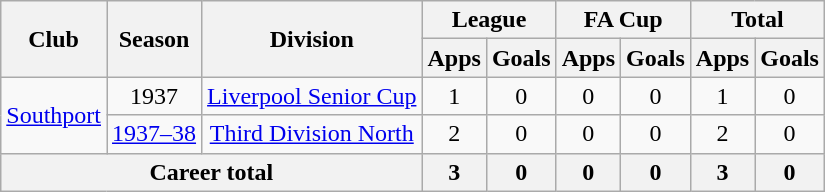<table class="wikitable" style="text-align:center;">
<tr>
<th rowspan="2">Club</th>
<th rowspan="2">Season</th>
<th rowspan="2">Division</th>
<th colspan="2">League</th>
<th colspan="2">FA Cup</th>
<th colspan="2">Total</th>
</tr>
<tr>
<th>Apps</th>
<th>Goals</th>
<th>Apps</th>
<th>Goals</th>
<th>Apps</th>
<th>Goals</th>
</tr>
<tr>
<td rowspan="2"><a href='#'>Southport</a></td>
<td>1937</td>
<td><a href='#'>Liverpool Senior Cup</a></td>
<td>1</td>
<td>0</td>
<td>0</td>
<td>0</td>
<td>1</td>
<td>0</td>
</tr>
<tr>
<td><a href='#'>1937–38</a></td>
<td><a href='#'>Third Division North</a></td>
<td>2</td>
<td>0</td>
<td>0</td>
<td>0</td>
<td>2</td>
<td>0</td>
</tr>
<tr>
<th colspan="3">Career total</th>
<th>3</th>
<th>0</th>
<th>0</th>
<th>0</th>
<th>3</th>
<th>0</th>
</tr>
</table>
